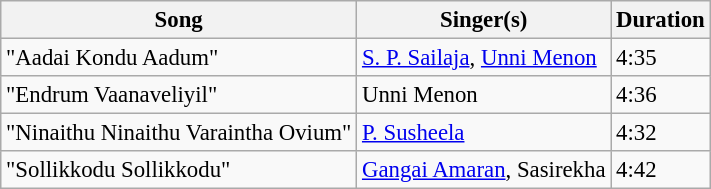<table class="wikitable" style="font-size:95%;">
<tr>
<th>Song</th>
<th>Singer(s)</th>
<th>Duration</th>
</tr>
<tr>
<td>"Aadai Kondu Aadum"</td>
<td><a href='#'>S. P. Sailaja</a>, <a href='#'>Unni Menon</a></td>
<td>4:35</td>
</tr>
<tr>
<td>"Endrum Vaanaveliyil"</td>
<td>Unni Menon</td>
<td>4:36</td>
</tr>
<tr>
<td>"Ninaithu Ninaithu Varaintha Ovium"</td>
<td><a href='#'>P. Susheela</a></td>
<td>4:32</td>
</tr>
<tr>
<td>"Sollikkodu Sollikkodu"</td>
<td><a href='#'>Gangai Amaran</a>, Sasirekha</td>
<td>4:42</td>
</tr>
</table>
